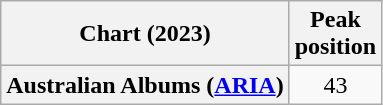<table class="wikitable plainrowheaders" style="text-align:center">
<tr>
<th scope="col">Chart (2023)</th>
<th scope="col">Peak<br>position</th>
</tr>
<tr>
<th scope="row">Australian Albums (<a href='#'>ARIA</a>)</th>
<td>43</td>
</tr>
</table>
